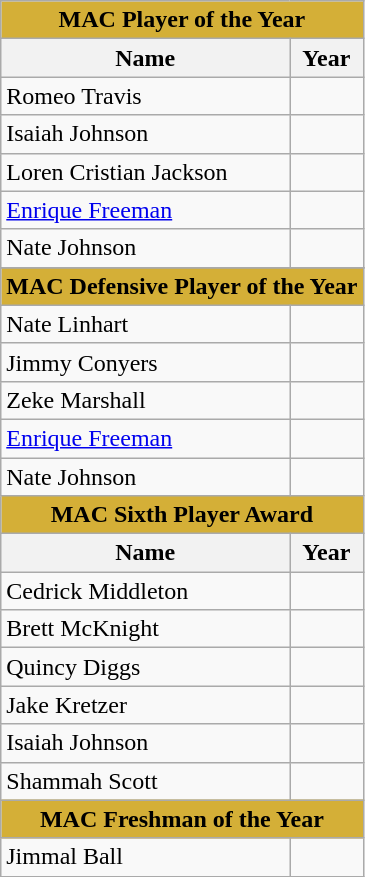<table class="wikitable">
<tr>
<th colspan=2 style="background:#d4af37;">MAC Player of the Year</th>
</tr>
<tr>
<th>Name</th>
<th>Year</th>
</tr>
<tr>
<td>Romeo Travis</td>
<td></td>
</tr>
<tr>
<td>Isaiah Johnson</td>
<td></td>
</tr>
<tr>
<td>Loren Cristian Jackson</td>
<td></td>
</tr>
<tr>
<td><a href='#'>Enrique Freeman</a></td>
<td></td>
</tr>
<tr>
<td>Nate Johnson</td>
<td></td>
</tr>
<tr>
</tr>
<tr 4>
<th colspan=2 style="background:#d4af37;">MAC Defensive Player of the Year</th>
</tr>
<tr>
<td>Nate Linhart</td>
<td></td>
</tr>
<tr>
<td>Jimmy Conyers</td>
<td></td>
</tr>
<tr>
<td>Zeke Marshall</td>
<td></td>
</tr>
<tr>
<td><a href='#'>Enrique Freeman</a></td>
<td></td>
</tr>
<tr>
<td>Nate Johnson</td>
<td></td>
</tr>
<tr>
<th colspan=2 style="background:#d4af37;">MAC Sixth Player Award</th>
</tr>
<tr>
<th>Name</th>
<th>Year</th>
</tr>
<tr>
<td>Cedrick Middleton</td>
<td></td>
</tr>
<tr>
<td>Brett McKnight</td>
<td></td>
</tr>
<tr>
<td>Quincy Diggs</td>
<td></td>
</tr>
<tr>
<td>Jake Kretzer</td>
<td></td>
</tr>
<tr>
<td>Isaiah Johnson</td>
<td></td>
</tr>
<tr>
<td>Shammah Scott</td>
<td></td>
</tr>
<tr>
<th colspan=2 style="background:#d4af37;">MAC Freshman of the Year</th>
</tr>
<tr>
<td>Jimmal Ball</td>
<td></td>
</tr>
</table>
